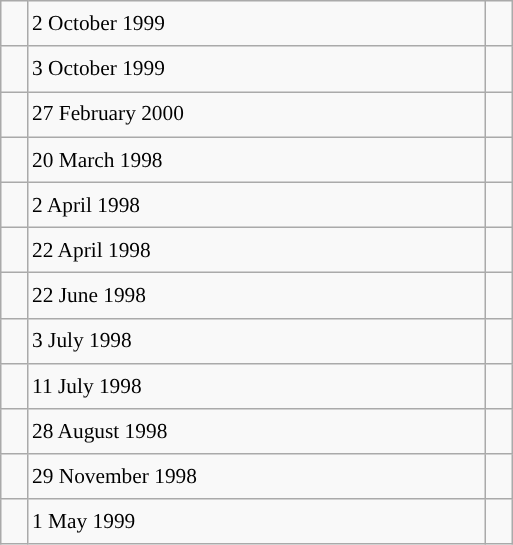<table class="wikitable" style="font-size: 89%; float: left; width: 24em; margin-right: 1em; line-height: 1.65em !important; height: 324px;">
<tr>
<td></td>
<td>2 October 1999</td>
<td></td>
</tr>
<tr>
<td></td>
<td>3 October 1999</td>
<td></td>
</tr>
<tr>
<td></td>
<td>27 February 2000</td>
<td></td>
</tr>
<tr>
<td></td>
<td>20 March 1998</td>
<td></td>
</tr>
<tr>
<td></td>
<td>2 April 1998</td>
<td></td>
</tr>
<tr>
<td></td>
<td>22 April 1998</td>
<td></td>
</tr>
<tr>
<td></td>
<td>22 June 1998</td>
<td></td>
</tr>
<tr>
<td></td>
<td>3 July 1998</td>
<td></td>
</tr>
<tr>
<td></td>
<td>11 July 1998</td>
<td></td>
</tr>
<tr>
<td></td>
<td>28 August 1998</td>
<td></td>
</tr>
<tr>
<td></td>
<td>29 November 1998</td>
<td></td>
</tr>
<tr>
<td></td>
<td>1 May 1999</td>
<td></td>
</tr>
</table>
